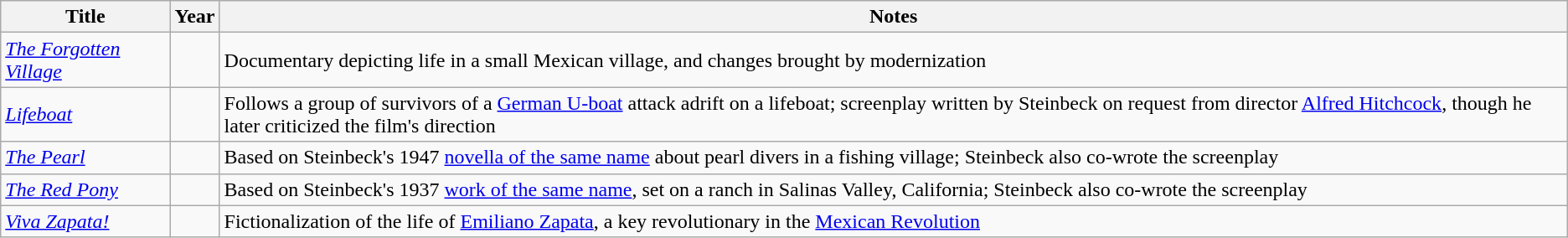<table class="wikitable sortable">
<tr>
<th>Title</th>
<th>Year</th>
<th>Notes</th>
</tr>
<tr>
<td><em><a href='#'>The Forgotten Village</a></em></td>
<td></td>
<td>Documentary depicting life in a small Mexican village, and changes brought by modernization</td>
</tr>
<tr>
<td><em><a href='#'>Lifeboat</a></em></td>
<td></td>
<td>Follows a group of survivors of a <a href='#'>German U-boat</a> attack adrift on a lifeboat; screenplay written by Steinbeck on request from director <a href='#'>Alfred Hitchcock</a>, though he later criticized the film's direction</td>
</tr>
<tr>
<td><em><a href='#'>The Pearl</a></em></td>
<td></td>
<td>Based on Steinbeck's 1947 <a href='#'>novella of the same name</a> about pearl divers in a fishing village; Steinbeck also co-wrote the screenplay</td>
</tr>
<tr>
<td><em><a href='#'>The Red Pony</a></em></td>
<td></td>
<td>Based on Steinbeck's 1937 <a href='#'>work of the same name</a>, set on a ranch in Salinas Valley, California; Steinbeck also co-wrote the screenplay</td>
</tr>
<tr>
<td><em><a href='#'>Viva Zapata!</a></em></td>
<td></td>
<td>Fictionalization of the life of <a href='#'>Emiliano Zapata</a>, a key revolutionary in the <a href='#'>Mexican Revolution</a></td>
</tr>
</table>
